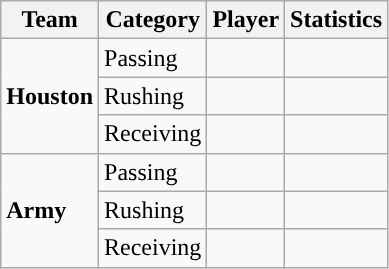<table class="wikitable" style="float: left;">
<tr>
<th>Team</th>
<th>Category</th>
<th>Player</th>
<th>Statistics</th>
</tr>
<tr>
<td rowspan=3><strong>Houston</strong></td>
<td>Passing</td>
<td></td>
<td></td>
</tr>
<tr>
<td>Rushing</td>
<td></td>
<td></td>
</tr>
<tr>
<td>Receiving</td>
<td></td>
<td></td>
</tr>
<tr>
<td rowspan=3><strong>Army</strong></td>
<td>Passing</td>
<td></td>
<td></td>
</tr>
<tr>
<td>Rushing</td>
<td></td>
<td></td>
</tr>
<tr>
<td>Receiving</td>
<td></td>
<td></td>
</tr>
</table>
